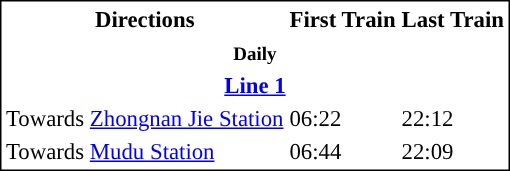<table style="text-align:centre; font-size:95%; border:1px solid black">
<tr>
<th>Directions</th>
<th>First Train</th>
<th>Last Train</th>
</tr>
<tr>
<th colspan="5" style="text-align:center"><small>Daily</small></th>
</tr>
<tr>
<th colspan="8" style="background-color:#"><a href='#'>Line 1</a></th>
</tr>
<tr>
<td>Towards <a href='#'>Zhongnan Jie Station</a></td>
<td>06:22</td>
<td>22:12</td>
</tr>
<tr>
<td>Towards <a href='#'>Mudu Station</a></td>
<td>06:44</td>
<td>22:09</td>
</tr>
</table>
